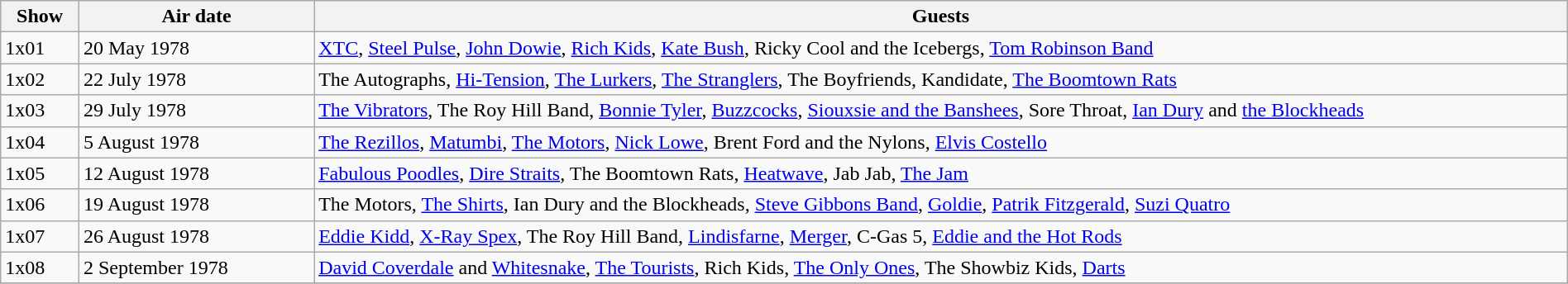<table class="wikitable" style="width:100%;">
<tr>
<th style="width: 5%">Show</th>
<th>Air date</th>
<th style="width: 80%">Guests</th>
</tr>
<tr>
<td>1x01</td>
<td>20 May 1978</td>
<td><a href='#'>XTC</a>, <a href='#'>Steel Pulse</a>, <a href='#'>John Dowie</a>, <a href='#'>Rich Kids</a>, <a href='#'>Kate Bush</a>, Ricky Cool and the Icebergs, <a href='#'>Tom Robinson Band</a></td>
</tr>
<tr>
<td>1x02</td>
<td>22 July 1978</td>
<td>The Autographs, <a href='#'>Hi-Tension</a>, <a href='#'>The Lurkers</a>, <a href='#'>The Stranglers</a>, The Boyfriends, Kandidate, <a href='#'>The Boomtown Rats</a></td>
</tr>
<tr>
<td>1x03</td>
<td>29 July 1978</td>
<td><a href='#'>The Vibrators</a>, The Roy Hill Band, <a href='#'>Bonnie Tyler</a>, <a href='#'>Buzzcocks</a>, <a href='#'>Siouxsie and the Banshees</a>, Sore Throat, <a href='#'>Ian Dury</a> and <a href='#'>the Blockheads</a></td>
</tr>
<tr>
<td>1x04</td>
<td>5 August 1978</td>
<td><a href='#'>The Rezillos</a>, <a href='#'>Matumbi</a>, <a href='#'>The Motors</a>, <a href='#'>Nick Lowe</a>, Brent Ford and the Nylons, <a href='#'>Elvis Costello</a></td>
</tr>
<tr>
<td>1x05</td>
<td>12 August 1978</td>
<td><a href='#'>Fabulous Poodles</a>, <a href='#'>Dire Straits</a>, The Boomtown Rats, <a href='#'>Heatwave</a>, Jab Jab, <a href='#'>The Jam</a></td>
</tr>
<tr>
<td>1x06</td>
<td>19 August 1978</td>
<td>The Motors, <a href='#'>The Shirts</a>, Ian Dury and the Blockheads, <a href='#'>Steve Gibbons Band</a>, <a href='#'>Goldie</a>, <a href='#'>Patrik Fitzgerald</a>, <a href='#'>Suzi Quatro</a></td>
</tr>
<tr>
<td>1x07</td>
<td>26 August 1978</td>
<td><a href='#'>Eddie Kidd</a>, <a href='#'>X-Ray Spex</a>, The Roy Hill Band, <a href='#'>Lindisfarne</a>, <a href='#'>Merger</a>, C-Gas 5, <a href='#'>Eddie and the Hot Rods</a></td>
</tr>
<tr>
<td>1x08</td>
<td>2 September 1978</td>
<td><a href='#'>David Coverdale</a> and <a href='#'>Whitesnake</a>, <a href='#'>The Tourists</a>, Rich Kids, <a href='#'>The Only Ones</a>, The Showbiz Kids, <a href='#'>Darts</a></td>
</tr>
<tr>
</tr>
</table>
